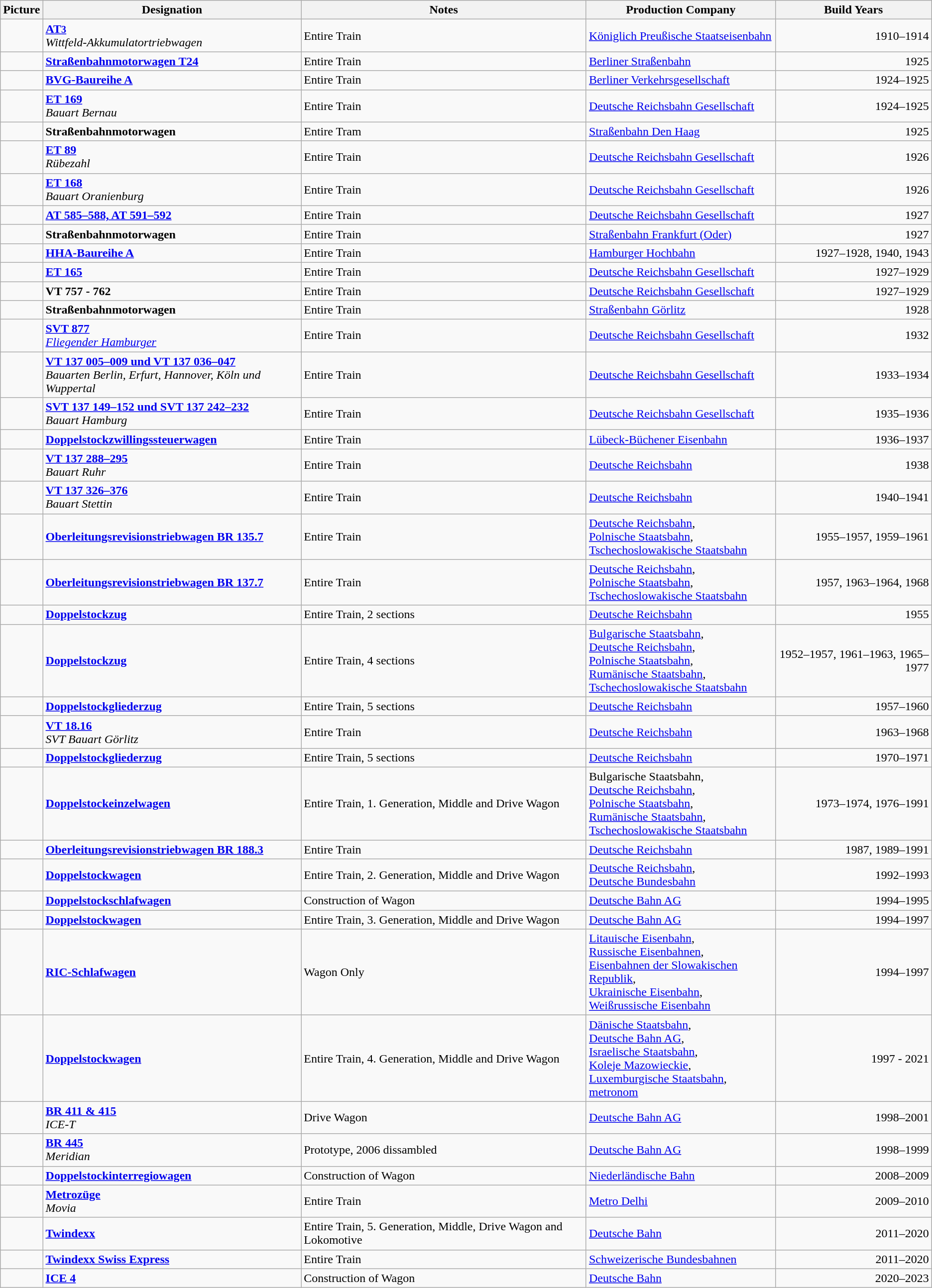<table class="wikitable sortable">
<tr>
<th class="unsortable">Picture</th>
<th>Designation</th>
<th class="unsortable">Notes</th>
<th>Production Company</th>
<th>Build Years</th>
</tr>
<tr>
<td></td>
<td> <strong><a href='#'>AT<small>3</small></a></strong><br><em>Wittfeld-Akkumulatortriebwagen</em></td>
<td>Entire Train</td>
<td><a href='#'>Königlich Preußische Staatseisenbahn</a></td>
<td align="right"> 1910–1914</td>
</tr>
<tr>
<td></td>
<td> <strong><a href='#'>Straßenbahnmotorwagen T24</a></strong></td>
<td>Entire Train</td>
<td><a href='#'>Berliner Straßenbahn</a></td>
<td align="right"> 1925</td>
</tr>
<tr>
<td></td>
<td> <strong><a href='#'>BVG-Baureihe A</a></strong></td>
<td>Entire Train</td>
<td><a href='#'>Berliner Verkehrsgesellschaft</a></td>
<td align="right"> 1924–1925</td>
</tr>
<tr>
<td></td>
<td> <strong><a href='#'>ET 169</a></strong><br><em>Bauart Bernau</em></td>
<td>Entire Train</td>
<td><a href='#'>Deutsche Reichsbahn Gesellschaft</a></td>
<td align="right"> 1924–1925</td>
</tr>
<tr>
<td></td>
<td> <strong>Straßenbahnmotorwagen</strong></td>
<td>Entire Tram</td>
<td><a href='#'>Straßenbahn Den Haag</a></td>
<td align="right"> 1925</td>
</tr>
<tr>
<td></td>
<td> <strong><a href='#'>ET 89</a></strong><br><em>Rübezahl</em></td>
<td>Entire Train</td>
<td><a href='#'>Deutsche Reichsbahn Gesellschaft</a></td>
<td align="right"> 1926</td>
</tr>
<tr>
<td></td>
<td> <strong><a href='#'>ET 168</a></strong><br><em>Bauart Oranienburg</em></td>
<td>Entire Train</td>
<td><a href='#'>Deutsche Reichsbahn Gesellschaft</a></td>
<td align="right"> 1926</td>
</tr>
<tr>
<td></td>
<td> <strong><a href='#'>AT 585–588, AT 591–592</a></strong></td>
<td>Entire Train</td>
<td><a href='#'>Deutsche Reichsbahn Gesellschaft</a></td>
<td align="right"> 1927</td>
</tr>
<tr>
<td></td>
<td> <strong>Straßenbahnmotorwagen</strong></td>
<td>Entire Train</td>
<td><a href='#'>Straßenbahn Frankfurt (Oder)</a></td>
<td align="right"> 1927</td>
</tr>
<tr>
<td></td>
<td> <strong><a href='#'>HHA-Baureihe A</a></strong></td>
<td>Entire Train</td>
<td><a href='#'>Hamburger Hochbahn</a></td>
<td align="right"> 1927–1928, 1940, 1943</td>
</tr>
<tr>
<td></td>
<td> <strong><a href='#'>ET 165</a></strong></td>
<td>Entire Train</td>
<td><a href='#'>Deutsche Reichsbahn Gesellschaft</a></td>
<td align="right"> 1927–1929</td>
</tr>
<tr>
<td></td>
<td> <strong>VT 757 - 762</strong></td>
<td>Entire Train</td>
<td><a href='#'>Deutsche Reichsbahn Gesellschaft</a></td>
<td align="right"> 1927–1929</td>
</tr>
<tr>
<td></td>
<td> <strong>Straßenbahnmotorwagen</strong></td>
<td>Entire Train</td>
<td><a href='#'>Straßenbahn Görlitz</a></td>
<td align="right"> 1928</td>
</tr>
<tr>
<td></td>
<td> <strong><a href='#'>SVT 877</a></strong><br><em><a href='#'>Fliegender Hamburger</a></em></td>
<td>Entire Train</td>
<td><a href='#'>Deutsche Reichsbahn Gesellschaft</a></td>
<td align="right"> 1932</td>
</tr>
<tr>
<td></td>
<td> <strong><a href='#'>VT 137 005–009 und VT 137 036–047</a></strong><br><em>Bauarten Berlin, Erfurt, Hannover, Köln und Wuppertal</em></td>
<td>Entire Train</td>
<td><a href='#'>Deutsche Reichsbahn Gesellschaft</a></td>
<td align="right"> 1933–1934</td>
</tr>
<tr>
<td></td>
<td> <strong><a href='#'>SVT 137 149–152 und SVT 137 242–232</a></strong><br><em>Bauart Hamburg</em></td>
<td>Entire Train</td>
<td><a href='#'>Deutsche Reichsbahn Gesellschaft</a></td>
<td align="right"> 1935–1936</td>
</tr>
<tr>
<td></td>
<td> <strong><a href='#'>Doppelstockzwillingssteuerwagen</a></strong></td>
<td>Entire Train</td>
<td><a href='#'>Lübeck-Büchener Eisenbahn</a></td>
<td align="right"> 1936–1937</td>
</tr>
<tr>
<td></td>
<td> <strong><a href='#'>VT 137 288–295</a></strong><br><em>Bauart Ruhr</em></td>
<td>Entire Train</td>
<td><a href='#'>Deutsche Reichsbahn</a></td>
<td align="right"> 1938</td>
</tr>
<tr>
<td></td>
<td> <strong><a href='#'>VT 137 326–376</a></strong><br><em>Bauart Stettin</em></td>
<td>Entire Train</td>
<td><a href='#'>Deutsche Reichsbahn</a></td>
<td align="right"> 1940–1941</td>
</tr>
<tr>
<td></td>
<td> <strong><a href='#'>Oberleitungsrevisionstriebwagen BR 135.7</a></strong></td>
<td>Entire Train</td>
<td><a href='#'>Deutsche Reichsbahn</a>,<br><a href='#'>Polnische Staatsbahn</a>,<br><a href='#'>Tschechoslowakische Staatsbahn</a></td>
<td align="right"> 1955–1957, 1959–1961</td>
</tr>
<tr>
<td></td>
<td> <strong><a href='#'>Oberleitungsrevisionstriebwagen BR 137.7</a></strong></td>
<td>Entire Train</td>
<td><a href='#'>Deutsche Reichsbahn</a>,<br><a href='#'>Polnische Staatsbahn</a>,<br><a href='#'>Tschechoslowakische Staatsbahn</a></td>
<td align="right"> 1957, 1963–1964, 1968</td>
</tr>
<tr>
<td></td>
<td> <strong><a href='#'>Doppelstockzug</a></strong></td>
<td>Entire Train, 2 sections</td>
<td><a href='#'>Deutsche Reichsbahn</a></td>
<td align="right"> 1955</td>
</tr>
<tr>
<td></td>
<td> <strong><a href='#'>Doppelstockzug</a></strong></td>
<td>Entire Train, 4 sections</td>
<td><a href='#'>Bulgarische Staatsbahn</a>,<br><a href='#'>Deutsche Reichsbahn</a>,<br><a href='#'>Polnische Staatsbahn</a>,<br><a href='#'>Rumänische Staatsbahn</a>,<br><a href='#'>Tschechoslowakische Staatsbahn</a></td>
<td align="right"> 1952–1957, 1961–1963, 1965–1977</td>
</tr>
<tr>
<td></td>
<td> <strong><a href='#'>Doppelstockgliederzug</a></strong></td>
<td>Entire Train, 5 sections</td>
<td><a href='#'>Deutsche Reichsbahn</a></td>
<td align="right"> 1957–1960</td>
</tr>
<tr>
<td></td>
<td> <strong><a href='#'>VT 18.16</a></strong><br><em>SVT Bauart Görlitz</em></td>
<td>Entire Train</td>
<td><a href='#'>Deutsche Reichsbahn</a></td>
<td align="right"> 1963–1968</td>
</tr>
<tr>
<td></td>
<td> <strong><a href='#'>Doppelstockgliederzug</a></strong></td>
<td>Entire Train, 5 sections</td>
<td><a href='#'>Deutsche Reichsbahn</a></td>
<td align="right"> 1970–1971</td>
</tr>
<tr>
<td></td>
<td> <strong><a href='#'>Doppelstockeinzelwagen</a></strong></td>
<td>Entire Train, 1. Generation, Middle and Drive Wagon</td>
<td>Bulgarische Staatsbahn,<br><a href='#'>Deutsche Reichsbahn</a>,<br><a href='#'>Polnische Staatsbahn</a>,<br><a href='#'>Rumänische Staatsbahn</a>,<br><a href='#'>Tschechoslowakische Staatsbahn</a></td>
<td align="right"> 1973–1974, 1976–1991</td>
</tr>
<tr>
<td></td>
<td> <strong><a href='#'>Oberleitungsrevisionstriebwagen BR 188.3</a></strong></td>
<td>Entire Train</td>
<td><a href='#'>Deutsche Reichsbahn</a></td>
<td align="right"> 1987, 1989–1991</td>
</tr>
<tr>
<td></td>
<td> <strong><a href='#'>Doppelstockwagen</a></strong></td>
<td>Entire Train, 2. Generation, Middle and Drive Wagon</td>
<td><a href='#'>Deutsche Reichsbahn</a>,<br><a href='#'>Deutsche Bundesbahn</a></td>
<td align="right"> 1992–1993</td>
</tr>
<tr>
<td></td>
<td> <strong><a href='#'>Doppelstockschlafwagen</a></strong></td>
<td>Construction of Wagon</td>
<td><a href='#'>Deutsche Bahn AG</a></td>
<td align="right"> 1994–1995</td>
</tr>
<tr>
<td></td>
<td> <strong><a href='#'>Doppelstockwagen</a></strong></td>
<td>Entire Train, 3. Generation, Middle and Drive Wagon</td>
<td><a href='#'>Deutsche Bahn AG</a></td>
<td align="right"> 1994–1997</td>
</tr>
<tr>
<td></td>
<td> <strong><a href='#'>RIC-Schlafwagen</a></strong></td>
<td>Wagon Only</td>
<td><a href='#'>Litauische Eisenbahn</a>,<br><a href='#'>Russische Eisenbahnen</a>,<br><a href='#'>Eisenbahnen der Slowakischen Republik</a>,<br><a href='#'>Ukrainische Eisenbahn</a>,<br><a href='#'>Weißrussische Eisenbahn</a></td>
<td align="right"> 1994–1997</td>
</tr>
<tr>
<td></td>
<td> <strong><a href='#'>Doppelstockwagen</a></strong></td>
<td>Entire Train, 4. Generation, Middle and Drive Wagon</td>
<td><a href='#'>Dänische Staatsbahn</a>,<br><a href='#'>Deutsche Bahn AG</a>,<br><a href='#'>Israelische Staatsbahn</a>,<br><a href='#'>Koleje Mazowieckie</a>,<br><a href='#'>Luxemburgische Staatsbahn</a>,<br><a href='#'>metronom</a></td>
<td align="right"> 1997 - 2021</td>
</tr>
<tr>
<td></td>
<td> <strong><a href='#'>BR 411 & 415</a></strong><br><em>ICE-T</em></td>
<td>Drive Wagon</td>
<td><a href='#'>Deutsche Bahn AG</a></td>
<td align="right"> 1998–2001</td>
</tr>
<tr>
<td></td>
<td> <strong><a href='#'>BR 445</a></strong><br><em>Meridian</em></td>
<td>Prototype, 2006 dissambled</td>
<td><a href='#'>Deutsche Bahn AG</a></td>
<td align="right"> 1998–1999</td>
</tr>
<tr>
<td></td>
<td> <strong><a href='#'>Doppelstockinterregiowagen</a></strong></td>
<td>Construction of Wagon</td>
<td><a href='#'>Niederländische Bahn</a></td>
<td align="right"> 2008–2009</td>
</tr>
<tr>
<td></td>
<td> <strong><a href='#'>Metrozüge</a></strong><br><em>Movia</em></td>
<td>Entire Train</td>
<td><a href='#'>Metro Delhi</a></td>
<td align="right"> 2009–2010</td>
</tr>
<tr>
<td></td>
<td><strong><a href='#'>Twindexx</a></strong></td>
<td>Entire Train, 5. Generation, Middle, Drive Wagon and Lokomotive</td>
<td><a href='#'>Deutsche Bahn</a></td>
<td align="right" data-sort-value="2010">2011–2020</td>
</tr>
<tr>
<td></td>
<td><strong><a href='#'>Twindexx Swiss Express</a></strong></td>
<td>Entire Train</td>
<td><a href='#'>Schweizerische Bundesbahnen</a></td>
<td align="right" data-sort-value="2018">2011–2020</td>
</tr>
<tr>
<td></td>
<td><strong><a href='#'>ICE 4</a></strong></td>
<td>Construction of Wagon</td>
<td><a href='#'>Deutsche Bahn</a></td>
<td align="right">2020–2023</td>
</tr>
</table>
